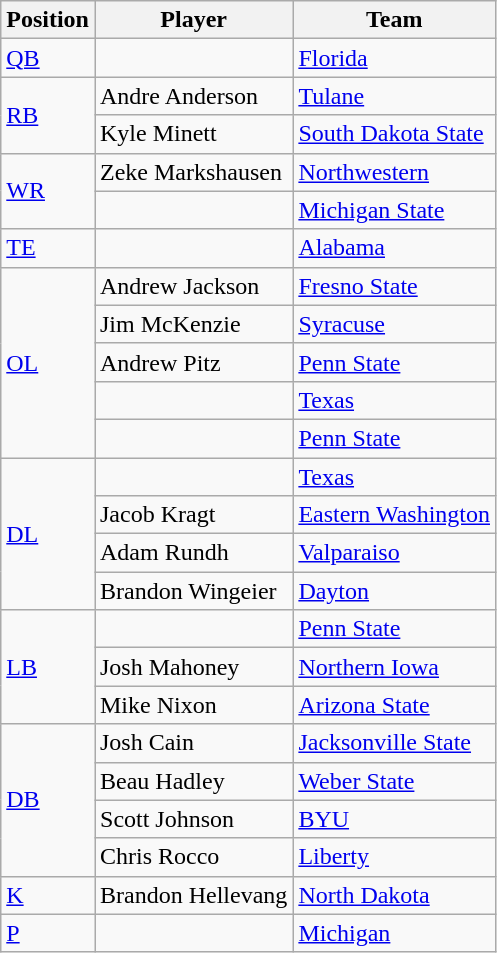<table class="wikitable sortable">
<tr>
<th>Position</th>
<th>Player</th>
<th>Team</th>
</tr>
<tr>
<td><a href='#'>QB</a></td>
<td></td>
<td><a href='#'>Florida</a></td>
</tr>
<tr>
<td rowspan="2"><a href='#'>RB</a></td>
<td>Andre Anderson</td>
<td><a href='#'>Tulane</a></td>
</tr>
<tr>
<td>Kyle Minett</td>
<td><a href='#'>South Dakota State</a></td>
</tr>
<tr>
<td rowspan="2"><a href='#'>WR</a></td>
<td>Zeke Markshausen</td>
<td><a href='#'>Northwestern</a></td>
</tr>
<tr>
<td></td>
<td><a href='#'>Michigan State</a></td>
</tr>
<tr>
<td><a href='#'>TE</a></td>
<td></td>
<td><a href='#'>Alabama</a></td>
</tr>
<tr>
<td rowspan="5"><a href='#'>OL</a></td>
<td>Andrew Jackson</td>
<td><a href='#'>Fresno State</a></td>
</tr>
<tr>
<td>Jim McKenzie</td>
<td><a href='#'>Syracuse</a></td>
</tr>
<tr>
<td>Andrew Pitz</td>
<td><a href='#'>Penn State</a></td>
</tr>
<tr>
<td></td>
<td><a href='#'>Texas</a></td>
</tr>
<tr>
<td></td>
<td><a href='#'>Penn State</a></td>
</tr>
<tr>
<td rowspan="4"><a href='#'>DL</a></td>
<td></td>
<td><a href='#'>Texas</a></td>
</tr>
<tr>
<td>Jacob Kragt</td>
<td><a href='#'>Eastern Washington</a></td>
</tr>
<tr>
<td>Adam Rundh</td>
<td><a href='#'>Valparaiso</a></td>
</tr>
<tr>
<td>Brandon Wingeier</td>
<td><a href='#'>Dayton</a></td>
</tr>
<tr>
<td rowspan="3"><a href='#'>LB</a></td>
<td></td>
<td><a href='#'>Penn State</a></td>
</tr>
<tr>
<td>Josh Mahoney</td>
<td><a href='#'>Northern Iowa</a></td>
</tr>
<tr>
<td>Mike Nixon</td>
<td><a href='#'>Arizona State</a></td>
</tr>
<tr>
<td rowspan="4"><a href='#'>DB</a></td>
<td>Josh Cain</td>
<td><a href='#'>Jacksonville State</a></td>
</tr>
<tr>
<td>Beau Hadley</td>
<td><a href='#'>Weber State</a></td>
</tr>
<tr>
<td>Scott Johnson</td>
<td><a href='#'>BYU</a></td>
</tr>
<tr>
<td>Chris Rocco</td>
<td><a href='#'>Liberty</a></td>
</tr>
<tr>
<td><a href='#'>K</a></td>
<td>Brandon Hellevang</td>
<td><a href='#'>North Dakota</a></td>
</tr>
<tr>
<td><a href='#'>P</a></td>
<td></td>
<td><a href='#'>Michigan</a></td>
</tr>
</table>
